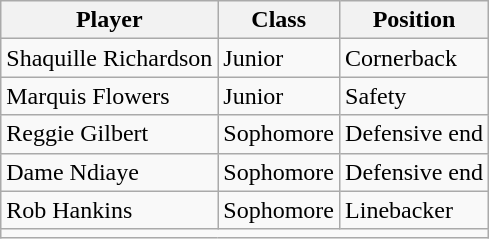<table class="wikitable" border="1">
<tr ;>
<th>Player</th>
<th>Class</th>
<th>Position</th>
</tr>
<tr>
<td>Shaquille Richardson</td>
<td>Junior</td>
<td>Cornerback</td>
</tr>
<tr>
<td>Marquis Flowers</td>
<td>Junior</td>
<td>Safety</td>
</tr>
<tr>
<td>Reggie Gilbert</td>
<td>Sophomore</td>
<td>Defensive end</td>
</tr>
<tr>
<td>Dame Ndiaye</td>
<td>Sophomore</td>
<td>Defensive end</td>
</tr>
<tr>
<td>Rob Hankins</td>
<td>Sophomore</td>
<td>Linebacker</td>
</tr>
<tr>
<td colspan="3" style="font-size: 8pt" align="center"></td>
</tr>
</table>
